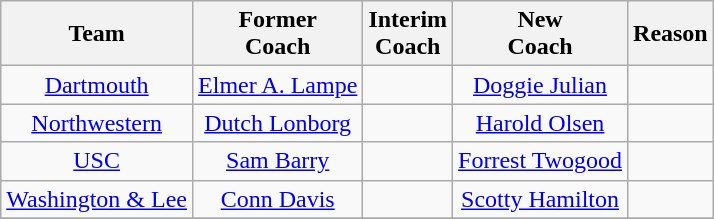<table class="wikitable" style="text-align:center;">
<tr>
<th>Team</th>
<th>Former<br>Coach</th>
<th>Interim<br>Coach</th>
<th>New<br>Coach</th>
<th>Reason</th>
</tr>
<tr>
<td><a href='#'>Dartmouth</a></td>
<td><a href='#'>Elmer A. Lampe</a></td>
<td></td>
<td><a href='#'>Doggie Julian</a></td>
<td></td>
</tr>
<tr>
<td><a href='#'>Northwestern</a></td>
<td><a href='#'>Dutch Lonborg</a></td>
<td></td>
<td><a href='#'>Harold Olsen</a></td>
<td></td>
</tr>
<tr>
<td><a href='#'>USC</a></td>
<td><a href='#'>Sam Barry</a></td>
<td></td>
<td><a href='#'>Forrest Twogood</a></td>
<td></td>
</tr>
<tr>
<td><a href='#'>Washington & Lee</a></td>
<td><a href='#'>Conn Davis</a></td>
<td></td>
<td><a href='#'>Scotty Hamilton</a></td>
<td></td>
</tr>
<tr>
</tr>
</table>
